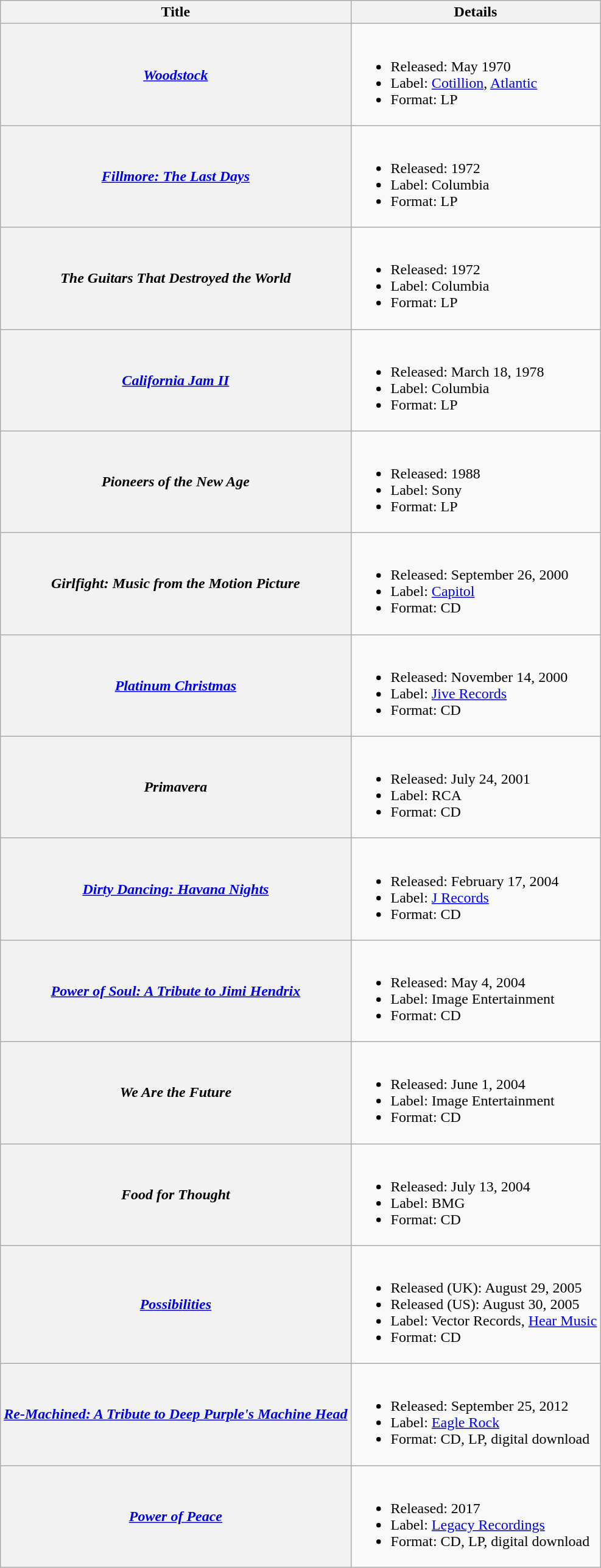<table class="wikitable plainrowheaders">
<tr>
<th scope=col>Title</th>
<th scope=col>Details</th>
</tr>
<tr>
<th scope=row><em><a href='#'>Woodstock</a></em></th>
<td><br><ul><li>Released: May 1970</li><li>Label: <a href='#'>Cotillion</a>, <a href='#'>Atlantic</a></li><li>Format: LP</li></ul></td>
</tr>
<tr>
<th scope=row><em><a href='#'>Fillmore: The Last Days</a></em></th>
<td><br><ul><li>Released: 1972</li><li>Label: Columbia</li><li>Format: LP</li></ul></td>
</tr>
<tr>
<th scope=row><em>The Guitars That Destroyed the World</em></th>
<td><br><ul><li>Released: 1972</li><li>Label: Columbia</li><li>Format: LP</li></ul></td>
</tr>
<tr>
<th scope=row><em><a href='#'>California Jam II</a></em></th>
<td><br><ul><li>Released: March 18, 1978</li><li>Label: Columbia</li><li>Format: LP</li></ul></td>
</tr>
<tr>
<th scope=row><em>Pioneers of the New Age</em></th>
<td><br><ul><li>Released: 1988</li><li>Label: Sony</li><li>Format: LP</li></ul></td>
</tr>
<tr>
<th scope=row><em>Girlfight: Music from the Motion Picture</em></th>
<td><br><ul><li>Released: September 26, 2000</li><li>Label: <a href='#'>Capitol</a></li><li>Format: CD</li></ul></td>
</tr>
<tr>
<th scope=row><em><a href='#'>Platinum Christmas</a></em></th>
<td><br><ul><li>Released: November 14, 2000</li><li>Label: <a href='#'>Jive Records</a></li><li>Format: CD</li></ul></td>
</tr>
<tr>
<th scope=row><em>Primavera</em></th>
<td><br><ul><li>Released: July 24, 2001</li><li>Label: RCA</li><li>Format: CD</li></ul></td>
</tr>
<tr>
<th scope=row><em><a href='#'>Dirty Dancing: Havana Nights</a></em></th>
<td><br><ul><li>Released: February 17, 2004</li><li>Label: <a href='#'>J Records</a></li><li>Format: CD</li></ul></td>
</tr>
<tr>
<th scope=row><em><a href='#'>Power of Soul: A Tribute to Jimi Hendrix</a></em></th>
<td><br><ul><li>Released: May 4, 2004</li><li>Label: Image Entertainment</li><li>Format: CD</li></ul></td>
</tr>
<tr>
<th scope=row><em>We Are the Future</em></th>
<td><br><ul><li>Released: June 1, 2004</li><li>Label: Image Entertainment</li><li>Format: CD</li></ul></td>
</tr>
<tr>
<th scope=row><em>Food for Thought</em></th>
<td><br><ul><li>Released: July 13, 2004</li><li>Label: BMG</li><li>Format: CD</li></ul></td>
</tr>
<tr>
<th scope=row><em><a href='#'>Possibilities</a></em></th>
<td><br><ul><li>Released (UK): August 29, 2005</li><li>Released (US): August 30, 2005</li><li>Label: Vector Records, <a href='#'>Hear Music</a></li><li>Format: CD</li></ul></td>
</tr>
<tr>
<th scope=row><em><a href='#'>Re-Machined: A Tribute to Deep Purple's Machine Head</a></em></th>
<td><br><ul><li>Released: September 25, 2012</li><li>Label: <a href='#'>Eagle Rock</a></li><li>Format: CD, LP, digital download</li></ul></td>
</tr>
<tr>
<th scope=row><em><a href='#'>Power of Peace</a></em></th>
<td><br><ul><li>Released: 2017</li><li>Label: <a href='#'>Legacy Recordings</a></li><li>Format: CD, LP, digital download</li></ul></td>
</tr>
</table>
